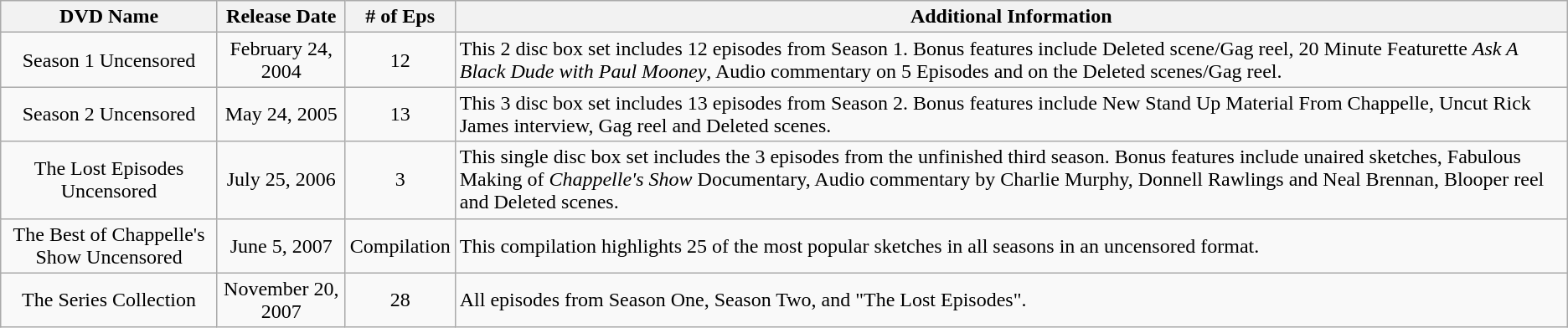<table class="wikitable">
<tr>
<th>DVD Name</th>
<th>Release Date</th>
<th># of Eps</th>
<th>Additional Information</th>
</tr>
<tr>
<td style="text-align:center;">Season 1 Uncensored</td>
<td style="text-align:center;">February 24, 2004</td>
<td style="text-align:center;">12</td>
<td>This 2 disc box set includes 12 episodes from Season 1. Bonus features include Deleted scene/Gag reel, 20 Minute Featurette <em>Ask A Black Dude with Paul Mooney</em>, Audio commentary on 5 Episodes and on the Deleted scenes/Gag reel.</td>
</tr>
<tr>
<td style="text-align:center;">Season 2 Uncensored</td>
<td style="text-align:center;">May 24, 2005</td>
<td style="text-align:center;">13</td>
<td>This 3 disc box set includes 13 episodes from Season 2. Bonus features include New Stand Up Material From Chappelle, Uncut Rick James interview, Gag reel and Deleted scenes.</td>
</tr>
<tr>
<td style="text-align:center;">The Lost Episodes Uncensored</td>
<td style="text-align:center;">July 25, 2006</td>
<td style="text-align:center;">3</td>
<td>This single disc box set includes the 3 episodes from the unfinished third season. Bonus features include unaired sketches, Fabulous Making of <em>Chappelle's Show</em> Documentary, Audio commentary by Charlie Murphy, Donnell Rawlings and Neal Brennan, Blooper reel and Deleted scenes.</td>
</tr>
<tr>
<td style="text-align:center;">The Best of Chappelle's Show Uncensored</td>
<td style="text-align:center;">June 5, 2007</td>
<td style="text-align:center;">Compilation</td>
<td>This compilation highlights 25 of the most popular sketches in all seasons in an uncensored format.</td>
</tr>
<tr>
<td style="text-align:center;">The Series Collection</td>
<td style="text-align:center;">November 20, 2007</td>
<td style="text-align:center;">28</td>
<td>All episodes from Season One, Season Two, and "The Lost Episodes".</td>
</tr>
</table>
